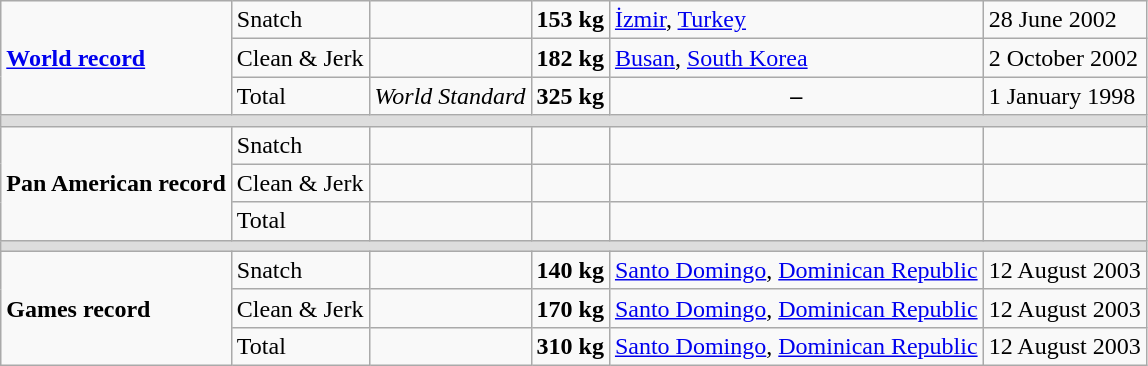<table class="wikitable">
<tr>
<td rowspan=3><strong><a href='#'>World record</a></strong></td>
<td>Snatch</td>
<td></td>
<td><strong>153 kg</strong></td>
<td><a href='#'>İzmir</a>, <a href='#'>Turkey</a></td>
<td>28 June 2002</td>
</tr>
<tr>
<td>Clean & Jerk</td>
<td></td>
<td><strong>182 kg</strong></td>
<td><a href='#'>Busan</a>, <a href='#'>South Korea</a></td>
<td>2 October 2002</td>
</tr>
<tr>
<td>Total</td>
<td align=center><em>World Standard</em></td>
<td><strong>325 kg</strong></td>
<td align=center><strong>–</strong></td>
<td>1 January 1998</td>
</tr>
<tr style="background-color:#DDDDDD;">
<td colspan=6></td>
</tr>
<tr>
<td rowspan=3><strong>Pan American record</strong></td>
<td>Snatch</td>
<td></td>
<td></td>
<td></td>
<td></td>
</tr>
<tr>
<td>Clean & Jerk</td>
<td></td>
<td></td>
<td></td>
<td></td>
</tr>
<tr>
<td>Total</td>
<td></td>
<td></td>
<td></td>
<td></td>
</tr>
<tr style="background-color:#DDDDDD;">
<td colspan=6></td>
</tr>
<tr>
<td rowspan=3><strong>Games record</strong></td>
<td>Snatch</td>
<td></td>
<td><strong>140 kg</strong></td>
<td><a href='#'>Santo Domingo</a>, <a href='#'>Dominican Republic</a></td>
<td>12 August 2003</td>
</tr>
<tr>
<td>Clean & Jerk</td>
<td></td>
<td><strong>170 kg</strong></td>
<td><a href='#'>Santo Domingo</a>, <a href='#'>Dominican Republic</a></td>
<td>12 August 2003</td>
</tr>
<tr>
<td>Total</td>
<td></td>
<td><strong>310 kg</strong></td>
<td><a href='#'>Santo Domingo</a>, <a href='#'>Dominican Republic</a></td>
<td>12 August 2003</td>
</tr>
</table>
